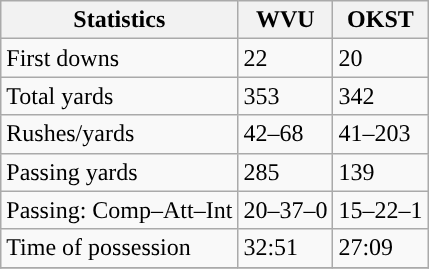<table class="wikitable" style="float: left;">
<tr>
<th>Statistics</th>
<th>WVU</th>
<th>OKST</th>
</tr>
<tr>
<td>First downs</td>
<td>22</td>
<td>20</td>
</tr>
<tr>
<td>Total yards</td>
<td>353</td>
<td>342</td>
</tr>
<tr>
<td>Rushes/yards</td>
<td>42–68</td>
<td>41–203</td>
</tr>
<tr>
<td>Passing yards</td>
<td>285</td>
<td>139</td>
</tr>
<tr>
<td>Passing: Comp–Att–Int</td>
<td>20–37–0</td>
<td>15–22–1</td>
</tr>
<tr>
<td>Time of possession</td>
<td>32:51</td>
<td>27:09</td>
</tr>
<tr>
</tr>
</table>
